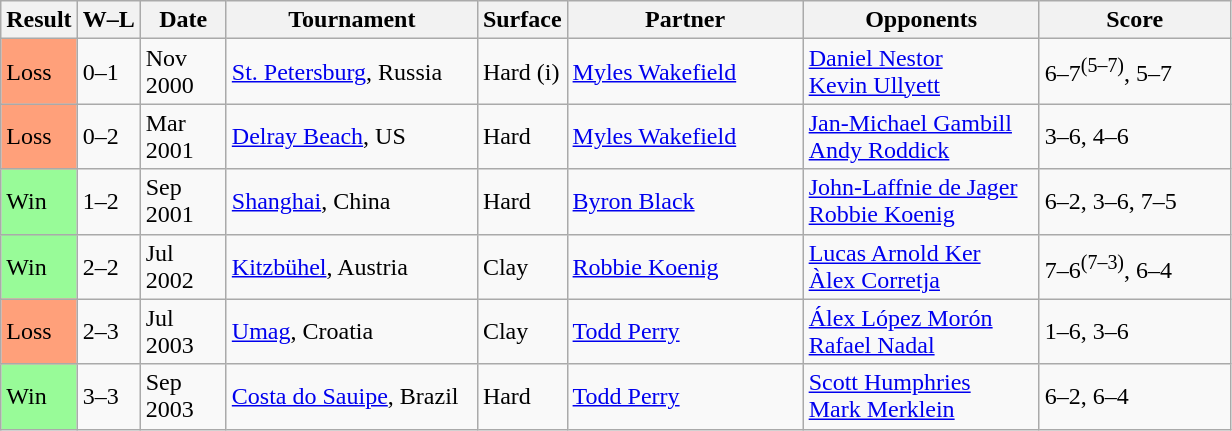<table class="sortable wikitable">
<tr>
<th>Result</th>
<th class="unsortable">W–L</th>
<th style="width:50px">Date</th>
<th style="width:160px">Tournament</th>
<th style="width:50px">Surface</th>
<th style="width:150px">Partner</th>
<th style="width:150px">Opponents</th>
<th style="width:120px" class="unsortable">Score</th>
</tr>
<tr>
<td style="background:#ffa07a;">Loss</td>
<td>0–1</td>
<td>Nov 2000</td>
<td><a href='#'>St. Petersburg</a>, Russia</td>
<td>Hard (i)</td>
<td> <a href='#'>Myles Wakefield</a></td>
<td> <a href='#'>Daniel Nestor</a> <br> <a href='#'>Kevin Ullyett</a></td>
<td>6–7<sup>(5–7)</sup>, 5–7</td>
</tr>
<tr>
<td style="background:#ffa07a;">Loss</td>
<td>0–2</td>
<td>Mar 2001</td>
<td><a href='#'>Delray Beach</a>, US</td>
<td>Hard</td>
<td> <a href='#'>Myles Wakefield</a></td>
<td> <a href='#'>Jan-Michael Gambill</a> <br> <a href='#'>Andy Roddick</a></td>
<td>3–6, 4–6</td>
</tr>
<tr>
<td style="background:#98fb98;">Win</td>
<td>1–2</td>
<td>Sep 2001</td>
<td><a href='#'>Shanghai</a>, China</td>
<td>Hard</td>
<td> <a href='#'>Byron Black</a></td>
<td> <a href='#'>John-Laffnie de Jager</a><br> <a href='#'>Robbie Koenig</a></td>
<td>6–2, 3–6, 7–5</td>
</tr>
<tr>
<td style="background:#98fb98;">Win</td>
<td>2–2</td>
<td>Jul 2002</td>
<td><a href='#'>Kitzbühel</a>, Austria</td>
<td>Clay</td>
<td> <a href='#'>Robbie Koenig</a></td>
<td> <a href='#'>Lucas Arnold Ker</a><br> <a href='#'>Àlex Corretja</a></td>
<td>7–6<sup>(7–3)</sup>, 6–4</td>
</tr>
<tr>
<td style="background:#ffa07a;">Loss</td>
<td>2–3</td>
<td>Jul 2003</td>
<td><a href='#'>Umag</a>, Croatia</td>
<td>Clay</td>
<td> <a href='#'>Todd Perry</a></td>
<td> <a href='#'>Álex López Morón</a> <br> <a href='#'>Rafael Nadal</a></td>
<td>1–6, 3–6</td>
</tr>
<tr>
<td style="background:#98fb98;">Win</td>
<td>3–3</td>
<td>Sep 2003</td>
<td><a href='#'>Costa do Sauipe</a>, Brazil</td>
<td>Hard</td>
<td> <a href='#'>Todd Perry</a></td>
<td> <a href='#'>Scott Humphries</a><br> <a href='#'>Mark Merklein</a></td>
<td>6–2, 6–4</td>
</tr>
</table>
